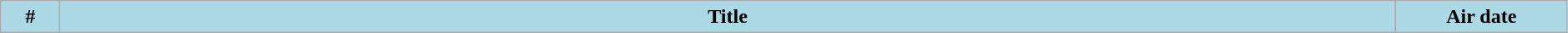<table class="wikitable plainrowheaders" style="width:99%; background:#fff;">
<tr>
<th style="background:#add8e6; width:40px;">#</th>
<th style="background: #add8e6;">Title</th>
<th style="background:#add8e6; width:130px;">Air date<br>





</th>
</tr>
</table>
